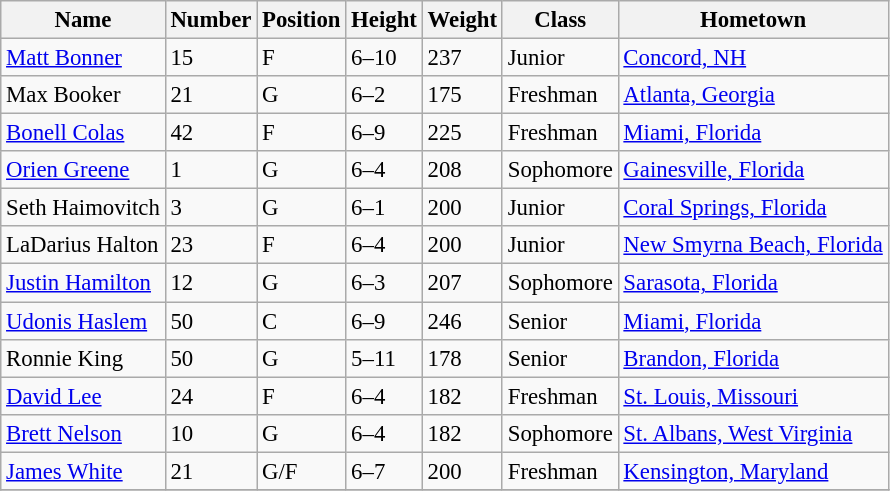<table class="wikitable sortable" style="font-size: 95%;">
<tr>
<th>Name</th>
<th>Number</th>
<th>Position</th>
<th>Height</th>
<th>Weight</th>
<th>Class</th>
<th>Hometown</th>
</tr>
<tr>
<td><a href='#'>Matt Bonner</a></td>
<td>15</td>
<td>F</td>
<td>6–10</td>
<td>237</td>
<td>Junior</td>
<td><a href='#'>Concord, NH</a></td>
</tr>
<tr>
<td>Max Booker</td>
<td>21</td>
<td>G</td>
<td>6–2</td>
<td>175</td>
<td>Freshman</td>
<td><a href='#'>Atlanta, Georgia</a></td>
</tr>
<tr>
<td><a href='#'>Bonell Colas</a></td>
<td>42</td>
<td>F</td>
<td>6–9</td>
<td>225</td>
<td>Freshman</td>
<td><a href='#'>Miami, Florida</a></td>
</tr>
<tr>
<td><a href='#'>Orien Greene</a></td>
<td>1</td>
<td>G</td>
<td>6–4</td>
<td>208</td>
<td>Sophomore</td>
<td><a href='#'>Gainesville, Florida</a></td>
</tr>
<tr>
<td>Seth Haimovitch</td>
<td>3</td>
<td>G</td>
<td>6–1</td>
<td>200</td>
<td>Junior</td>
<td><a href='#'>Coral Springs, Florida</a></td>
</tr>
<tr>
<td>LaDarius Halton</td>
<td>23</td>
<td>F</td>
<td>6–4</td>
<td>200</td>
<td>Junior</td>
<td><a href='#'>New Smyrna Beach, Florida</a></td>
</tr>
<tr>
<td><a href='#'>Justin Hamilton</a></td>
<td>12</td>
<td>G</td>
<td>6–3</td>
<td>207</td>
<td>Sophomore</td>
<td><a href='#'>Sarasota, Florida</a></td>
</tr>
<tr>
<td><a href='#'>Udonis Haslem</a></td>
<td>50</td>
<td>C</td>
<td>6–9</td>
<td>246</td>
<td>Senior</td>
<td><a href='#'>Miami, Florida</a></td>
</tr>
<tr>
<td>Ronnie King</td>
<td>50</td>
<td>G</td>
<td>5–11</td>
<td>178</td>
<td>Senior</td>
<td><a href='#'>Brandon, Florida</a></td>
</tr>
<tr>
<td><a href='#'>David Lee</a></td>
<td>24</td>
<td>F</td>
<td>6–4</td>
<td>182</td>
<td>Freshman</td>
<td><a href='#'>St. Louis, Missouri</a></td>
</tr>
<tr>
<td><a href='#'>Brett Nelson</a></td>
<td>10</td>
<td>G</td>
<td>6–4</td>
<td>182</td>
<td>Sophomore</td>
<td><a href='#'>St. Albans, West Virginia</a></td>
</tr>
<tr>
<td><a href='#'>James White</a></td>
<td>21</td>
<td>G/F</td>
<td>6–7</td>
<td>200</td>
<td>Freshman</td>
<td><a href='#'>Kensington, Maryland</a></td>
</tr>
<tr>
</tr>
</table>
